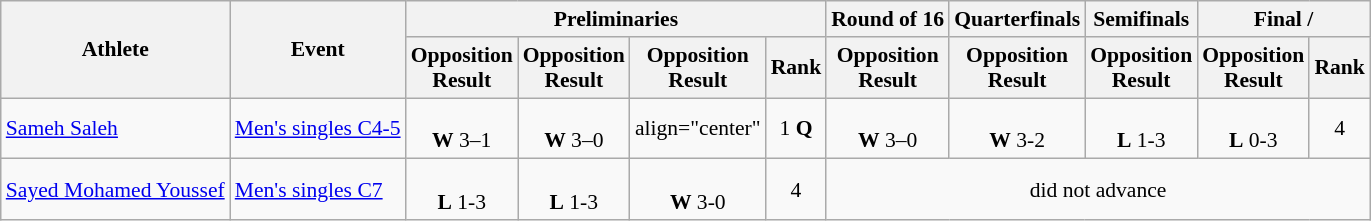<table class=wikitable style="font-size:90%">
<tr>
<th rowspan="2">Athlete</th>
<th rowspan="2">Event</th>
<th colspan="4">Preliminaries</th>
<th>Round of 16</th>
<th>Quarterfinals</th>
<th>Semifinals</th>
<th colspan="2">Final / </th>
</tr>
<tr>
<th>Opposition<br>Result</th>
<th>Opposition<br>Result</th>
<th>Opposition<br>Result</th>
<th>Rank</th>
<th>Opposition<br>Result</th>
<th>Opposition<br>Result</th>
<th>Opposition<br>Result</th>
<th>Opposition<br>Result</th>
<th>Rank</th>
</tr>
<tr>
<td><a href='#'>Sameh Saleh</a></td>
<td><a href='#'>Men's singles C4-5</a></td>
<td align="center"><br><strong>W</strong> 3–1</td>
<td align="center"><br><strong>W</strong> 3–0</td>
<td>align="center" </td>
<td align="center">1 <strong>Q</strong></td>
<td align="center"><br><strong>W</strong> 3–0</td>
<td align="center"><br><strong>W</strong> 3-2</td>
<td align="center"><br><strong>L</strong> 1-3</td>
<td align="center"><br><strong>L</strong> 0-3</td>
<td align="center">4</td>
</tr>
<tr>
<td><a href='#'>Sayed Mohamed Youssef</a></td>
<td><a href='#'>Men's singles C7</a></td>
<td align="center"><br><strong>L</strong> 1-3</td>
<td align="center"><br><strong>L</strong> 1-3</td>
<td align="center"><br><strong>W</strong> 3-0</td>
<td align="center">4</td>
<td align="center" colspan="5">did not advance</td>
</tr>
</table>
